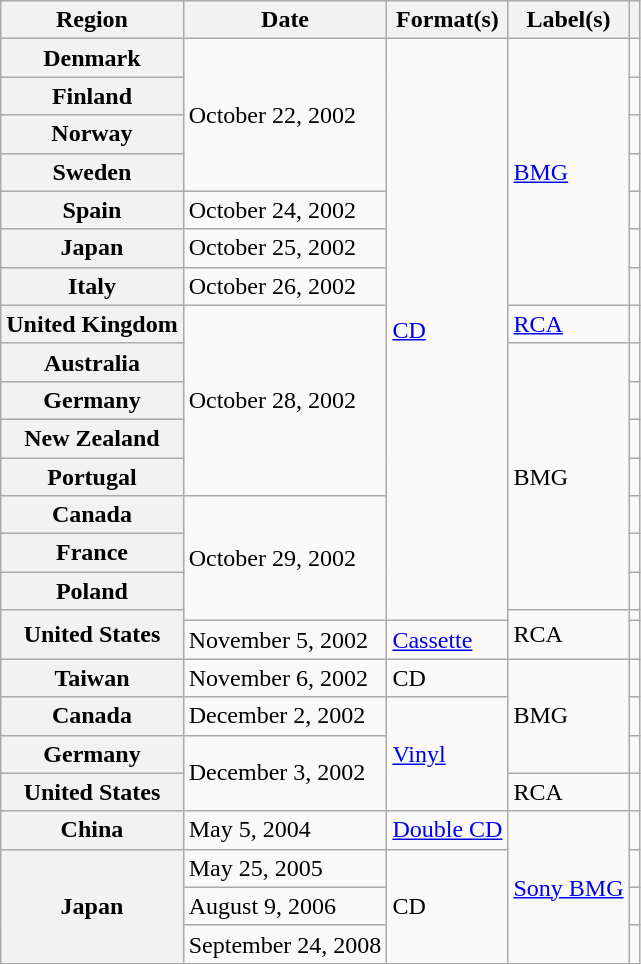<table class="wikitable sortable plainrowheaders">
<tr>
<th scope="col">Region</th>
<th scope="col">Date</th>
<th scope="col">Format(s)</th>
<th scope="col">Label(s)</th>
<th scope="col"></th>
</tr>
<tr>
<th scope="row">Denmark</th>
<td rowspan="4">October 22, 2002</td>
<td rowspan="16"><a href='#'>CD</a></td>
<td rowspan="7"><a href='#'>BMG</a></td>
<td align="center"></td>
</tr>
<tr>
<th scope="row">Finland</th>
<td align="center"></td>
</tr>
<tr>
<th scope="row">Norway</th>
<td align="center"></td>
</tr>
<tr>
<th scope="row">Sweden</th>
<td align="center"></td>
</tr>
<tr>
<th scope="row">Spain</th>
<td>October 24, 2002</td>
<td align="center"></td>
</tr>
<tr>
<th scope="row">Japan</th>
<td>October 25, 2002</td>
<td align="center"></td>
</tr>
<tr>
<th scope="row">Italy</th>
<td>October 26, 2002</td>
<td align="center"></td>
</tr>
<tr>
<th scope="row">United Kingdom</th>
<td rowspan="5">October 28, 2002</td>
<td><a href='#'>RCA</a></td>
<td align="center"></td>
</tr>
<tr>
<th scope="row">Australia</th>
<td rowspan="7">BMG</td>
<td align="center"></td>
</tr>
<tr>
<th scope="row">Germany</th>
<td align="center"></td>
</tr>
<tr>
<th scope="row">New Zealand</th>
<td align="center"></td>
</tr>
<tr>
<th scope="row">Portugal</th>
<td align="center"></td>
</tr>
<tr>
<th scope="row">Canada</th>
<td rowspan="4">October 29, 2002</td>
<td align="center"></td>
</tr>
<tr>
<th scope="row">France</th>
<td align="center"></td>
</tr>
<tr>
<th scope="row">Poland</th>
<td align="center"></td>
</tr>
<tr>
<th scope="row" rowspan="2">United States</th>
<td rowspan="2">RCA</td>
<td align="center"></td>
</tr>
<tr>
<td>November 5, 2002</td>
<td><a href='#'>Cassette</a></td>
<td align="center"></td>
</tr>
<tr>
<th scope="row">Taiwan</th>
<td>November 6, 2002</td>
<td>CD</td>
<td rowspan="3">BMG</td>
<td align="center"></td>
</tr>
<tr>
<th scope="row">Canada</th>
<td>December 2, 2002</td>
<td rowspan="3"><a href='#'>Vinyl</a></td>
<td align="center"></td>
</tr>
<tr>
<th scope="row">Germany</th>
<td rowspan="2">December 3, 2002</td>
<td align="center"></td>
</tr>
<tr>
<th scope="row">United States</th>
<td>RCA</td>
<td align="center"></td>
</tr>
<tr>
<th scope="row">China</th>
<td>May 5, 2004</td>
<td><a href='#'>Double CD</a></td>
<td rowspan="4"><a href='#'>Sony BMG</a></td>
<td align="center"></td>
</tr>
<tr>
<th scope="row" rowspan="3">Japan</th>
<td>May 25, 2005</td>
<td rowspan="3">CD</td>
<td align="center"></td>
</tr>
<tr>
<td>August 9, 2006</td>
<td align="center"></td>
</tr>
<tr>
<td>September 24, 2008</td>
<td align="center"></td>
</tr>
</table>
